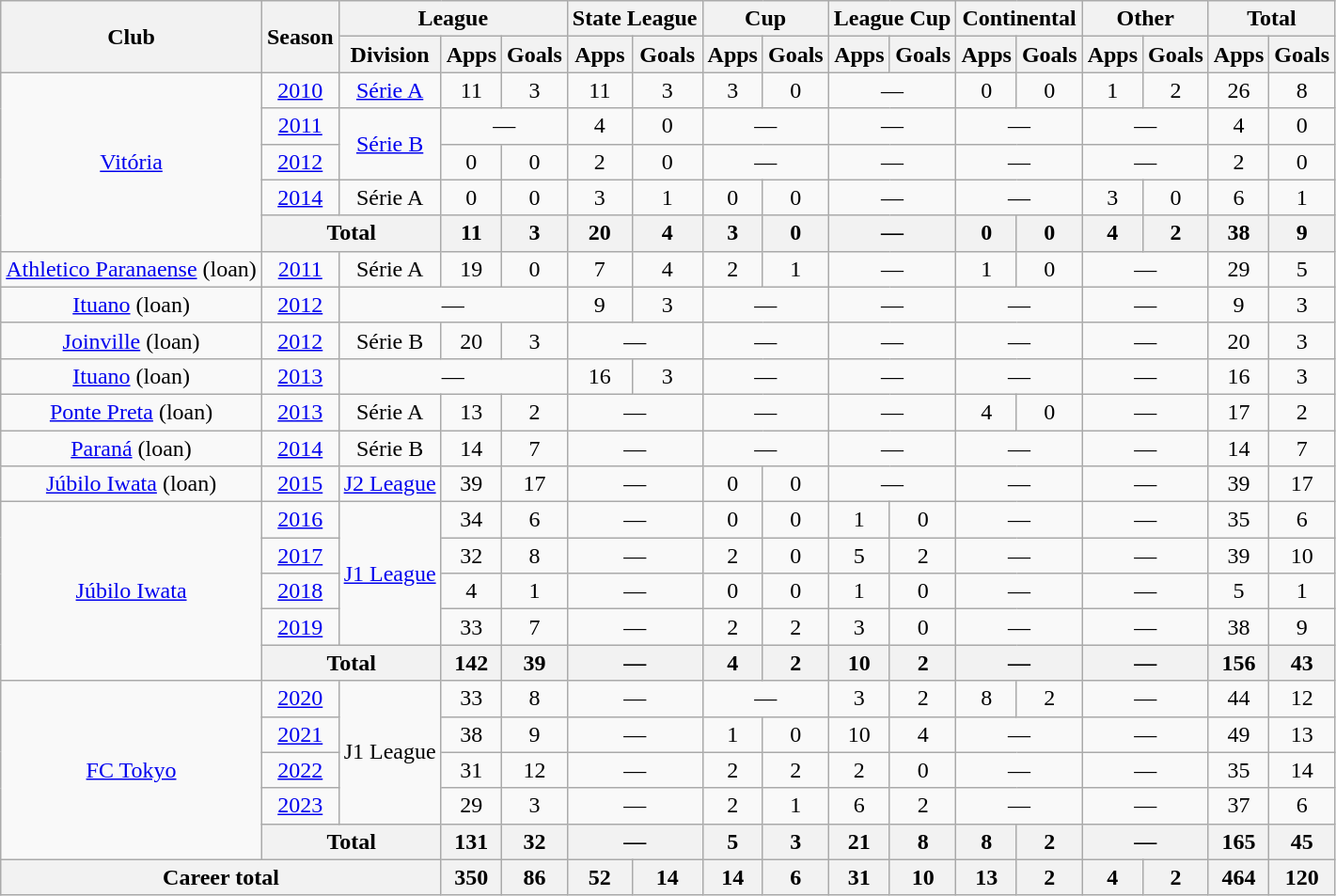<table class="wikitable" style="text-align:center">
<tr>
<th rowspan=2>Club</th>
<th rowspan=2>Season</th>
<th colspan=3>League</th>
<th colspan=2>State League</th>
<th colspan=2>Cup</th>
<th colspan=2>League Cup</th>
<th colspan=2>Continental</th>
<th colspan=2>Other</th>
<th colspan=2>Total</th>
</tr>
<tr>
<th>Division</th>
<th>Apps</th>
<th>Goals</th>
<th>Apps</th>
<th>Goals</th>
<th>Apps</th>
<th>Goals</th>
<th>Apps</th>
<th>Goals</th>
<th>Apps</th>
<th>Goals</th>
<th>Apps</th>
<th>Goals</th>
<th>Apps</th>
<th>Goals</th>
</tr>
<tr>
<td rowspan="5"><a href='#'>Vitória</a></td>
<td><a href='#'>2010</a></td>
<td><a href='#'>Série A</a></td>
<td>11</td>
<td>3</td>
<td>11</td>
<td>3</td>
<td>3</td>
<td>0</td>
<td colspan="2">—</td>
<td>0</td>
<td>0</td>
<td>1</td>
<td>2</td>
<td>26</td>
<td>8</td>
</tr>
<tr>
<td><a href='#'>2011</a></td>
<td rowspan="2"><a href='#'>Série B</a></td>
<td colspan="2">—</td>
<td>4</td>
<td>0</td>
<td colspan="2">—</td>
<td colspan="2">—</td>
<td colspan="2">—</td>
<td colspan="2">—</td>
<td>4</td>
<td>0</td>
</tr>
<tr>
<td><a href='#'>2012</a></td>
<td>0</td>
<td>0</td>
<td>2</td>
<td>0</td>
<td colspan="2">—</td>
<td colspan="2">—</td>
<td colspan="2">—</td>
<td colspan="2">—</td>
<td>2</td>
<td>0</td>
</tr>
<tr>
<td><a href='#'>2014</a></td>
<td>Série A</td>
<td>0</td>
<td>0</td>
<td>3</td>
<td>1</td>
<td>0</td>
<td>0</td>
<td colspan="2">—</td>
<td colspan="2">—</td>
<td>3</td>
<td>0</td>
<td>6</td>
<td>1</td>
</tr>
<tr>
<th colspan=2>Total</th>
<th>11</th>
<th>3</th>
<th>20</th>
<th>4</th>
<th>3</th>
<th>0</th>
<th colspan="2">—</th>
<th>0</th>
<th>0</th>
<th>4</th>
<th>2</th>
<th>38</th>
<th>9</th>
</tr>
<tr>
<td><a href='#'>Athletico Paranaense</a> (loan)</td>
<td><a href='#'>2011</a></td>
<td>Série A</td>
<td>19</td>
<td>0</td>
<td>7</td>
<td>4</td>
<td>2</td>
<td>1</td>
<td colspan="2">—</td>
<td>1</td>
<td>0</td>
<td colspan="2">—</td>
<td>29</td>
<td>5</td>
</tr>
<tr>
<td><a href='#'>Ituano</a> (loan)</td>
<td><a href='#'>2012</a></td>
<td colspan="3">—</td>
<td>9</td>
<td>3</td>
<td colspan="2">—</td>
<td colspan="2">—</td>
<td colspan="2">—</td>
<td colspan="2">—</td>
<td>9</td>
<td>3</td>
</tr>
<tr>
<td><a href='#'>Joinville</a> (loan)</td>
<td><a href='#'>2012</a></td>
<td>Série B</td>
<td>20</td>
<td>3</td>
<td colspan="2">—</td>
<td colspan="2">—</td>
<td colspan="2">—</td>
<td colspan="2">—</td>
<td colspan="2">—</td>
<td>20</td>
<td>3</td>
</tr>
<tr>
<td><a href='#'>Ituano</a> (loan)</td>
<td><a href='#'>2013</a></td>
<td colspan="3">—</td>
<td>16</td>
<td>3</td>
<td colspan="2">—</td>
<td colspan="2">—</td>
<td colspan="2">—</td>
<td colspan="2">—</td>
<td>16</td>
<td>3</td>
</tr>
<tr>
<td><a href='#'>Ponte Preta</a> (loan)</td>
<td><a href='#'>2013</a></td>
<td>Série A</td>
<td>13</td>
<td>2</td>
<td colspan="2">—</td>
<td colspan="2">—</td>
<td colspan="2">—</td>
<td>4</td>
<td>0</td>
<td colspan="2">—</td>
<td>17</td>
<td>2</td>
</tr>
<tr>
<td><a href='#'>Paraná</a> (loan)</td>
<td><a href='#'>2014</a></td>
<td>Série B</td>
<td>14</td>
<td>7</td>
<td colspan="2">—</td>
<td colspan="2">—</td>
<td colspan="2">—</td>
<td colspan="2">—</td>
<td colspan="2">—</td>
<td>14</td>
<td>7</td>
</tr>
<tr>
<td><a href='#'>Júbilo Iwata</a> (loan)</td>
<td><a href='#'>2015</a></td>
<td><a href='#'>J2 League</a></td>
<td>39</td>
<td>17</td>
<td colspan="2">—</td>
<td>0</td>
<td>0</td>
<td colspan="2">—</td>
<td colspan="2">—</td>
<td colspan="2">—</td>
<td>39</td>
<td>17</td>
</tr>
<tr>
<td rowspan="5"><a href='#'>Júbilo Iwata</a></td>
<td><a href='#'>2016</a></td>
<td rowspan="4"><a href='#'>J1 League</a></td>
<td>34</td>
<td>6</td>
<td colspan="2">—</td>
<td>0</td>
<td>0</td>
<td>1</td>
<td>0</td>
<td colspan="2">—</td>
<td colspan="2">—</td>
<td>35</td>
<td>6</td>
</tr>
<tr>
<td><a href='#'>2017</a></td>
<td>32</td>
<td>8</td>
<td colspan="2">—</td>
<td>2</td>
<td>0</td>
<td>5</td>
<td>2</td>
<td colspan="2">—</td>
<td colspan="2">—</td>
<td>39</td>
<td>10</td>
</tr>
<tr>
<td><a href='#'>2018</a></td>
<td>4</td>
<td>1</td>
<td colspan="2">—</td>
<td>0</td>
<td>0</td>
<td>1</td>
<td>0</td>
<td colspan="2">—</td>
<td colspan="2">—</td>
<td>5</td>
<td>1</td>
</tr>
<tr>
<td><a href='#'>2019</a></td>
<td>33</td>
<td>7</td>
<td colspan="2">—</td>
<td>2</td>
<td>2</td>
<td>3</td>
<td>0</td>
<td colspan="2">—</td>
<td colspan="2">—</td>
<td>38</td>
<td>9</td>
</tr>
<tr>
<th colspan=2>Total</th>
<th>142</th>
<th>39</th>
<th colspan="2">—</th>
<th>4</th>
<th>2</th>
<th>10</th>
<th>2</th>
<th colspan="2">—</th>
<th colspan="2">—</th>
<th>156</th>
<th>43</th>
</tr>
<tr>
<td rowspan="5"><a href='#'>FC Tokyo</a></td>
<td><a href='#'>2020</a></td>
<td rowspan="4">J1 League</td>
<td>33</td>
<td>8</td>
<td colspan="2">—</td>
<td colspan="2">—</td>
<td>3</td>
<td>2</td>
<td>8</td>
<td>2</td>
<td colspan="2">—</td>
<td>44</td>
<td>12</td>
</tr>
<tr>
<td><a href='#'>2021</a></td>
<td>38</td>
<td>9</td>
<td colspan="2">—</td>
<td>1</td>
<td>0</td>
<td>10</td>
<td>4</td>
<td colspan="2">—</td>
<td colspan="2">—</td>
<td>49</td>
<td>13</td>
</tr>
<tr>
<td><a href='#'>2022</a></td>
<td>31</td>
<td>12</td>
<td colspan="2">—</td>
<td>2</td>
<td>2</td>
<td>2</td>
<td>0</td>
<td colspan="2">—</td>
<td colspan="2">—</td>
<td>35</td>
<td>14</td>
</tr>
<tr>
<td><a href='#'>2023</a></td>
<td>29</td>
<td>3</td>
<td colspan="2">—</td>
<td>2</td>
<td>1</td>
<td>6</td>
<td>2</td>
<td colspan="2">—</td>
<td colspan="2">—</td>
<td>37</td>
<td>6</td>
</tr>
<tr>
<th colspan=2>Total</th>
<th>131</th>
<th>32</th>
<th colspan="2">—</th>
<th>5</th>
<th>3</th>
<th>21</th>
<th>8</th>
<th>8</th>
<th>2</th>
<th colspan="2">—</th>
<th>165</th>
<th>45</th>
</tr>
<tr>
<th colspan=3>Career total</th>
<th>350</th>
<th>86</th>
<th>52</th>
<th>14</th>
<th>14</th>
<th>6</th>
<th>31</th>
<th>10</th>
<th>13</th>
<th>2</th>
<th>4</th>
<th>2</th>
<th>464</th>
<th>120</th>
</tr>
</table>
